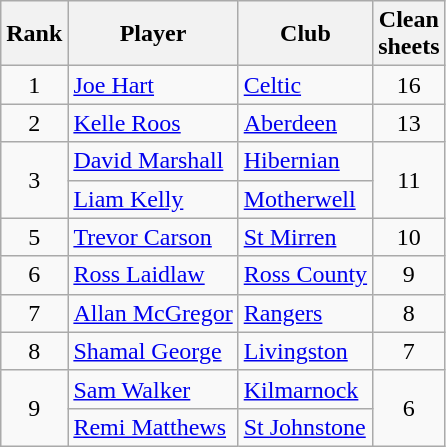<table class="wikitable" style="text-align:center">
<tr>
<th>Rank</th>
<th>Player</th>
<th>Club</th>
<th>Clean<br>sheets</th>
</tr>
<tr>
<td>1</td>
<td align="left"> <a href='#'>Joe Hart</a></td>
<td align="left"><a href='#'>Celtic</a></td>
<td>16</td>
</tr>
<tr>
<td>2</td>
<td align="left"> <a href='#'>Kelle Roos</a></td>
<td align="left"><a href='#'>Aberdeen</a></td>
<td>13</td>
</tr>
<tr>
<td rowspan="2">3</td>
<td align="left"> <a href='#'>David Marshall</a></td>
<td align="left"><a href='#'>Hibernian</a></td>
<td rowspan="2">11</td>
</tr>
<tr>
<td align="left"> <a href='#'>Liam Kelly</a></td>
<td align="left"><a href='#'>Motherwell</a></td>
</tr>
<tr>
<td>5</td>
<td align="left"> <a href='#'>Trevor Carson</a></td>
<td align="left"><a href='#'>St Mirren</a></td>
<td>10</td>
</tr>
<tr>
<td>6</td>
<td align="left"> <a href='#'>Ross Laidlaw</a></td>
<td align="left"><a href='#'>Ross County</a></td>
<td>9</td>
</tr>
<tr>
<td>7</td>
<td align="left"> <a href='#'>Allan McGregor</a></td>
<td align="left"><a href='#'>Rangers</a></td>
<td>8</td>
</tr>
<tr>
<td>8</td>
<td align="left"> <a href='#'>Shamal George</a></td>
<td align="left"><a href='#'>Livingston</a></td>
<td>7</td>
</tr>
<tr>
<td rowspan="2">9</td>
<td align="left"> <a href='#'>Sam Walker</a></td>
<td align="left"><a href='#'>Kilmarnock</a></td>
<td rowspan="2">6</td>
</tr>
<tr>
<td align="left"> <a href='#'>Remi Matthews</a></td>
<td align="left"><a href='#'>St Johnstone</a></td>
</tr>
</table>
